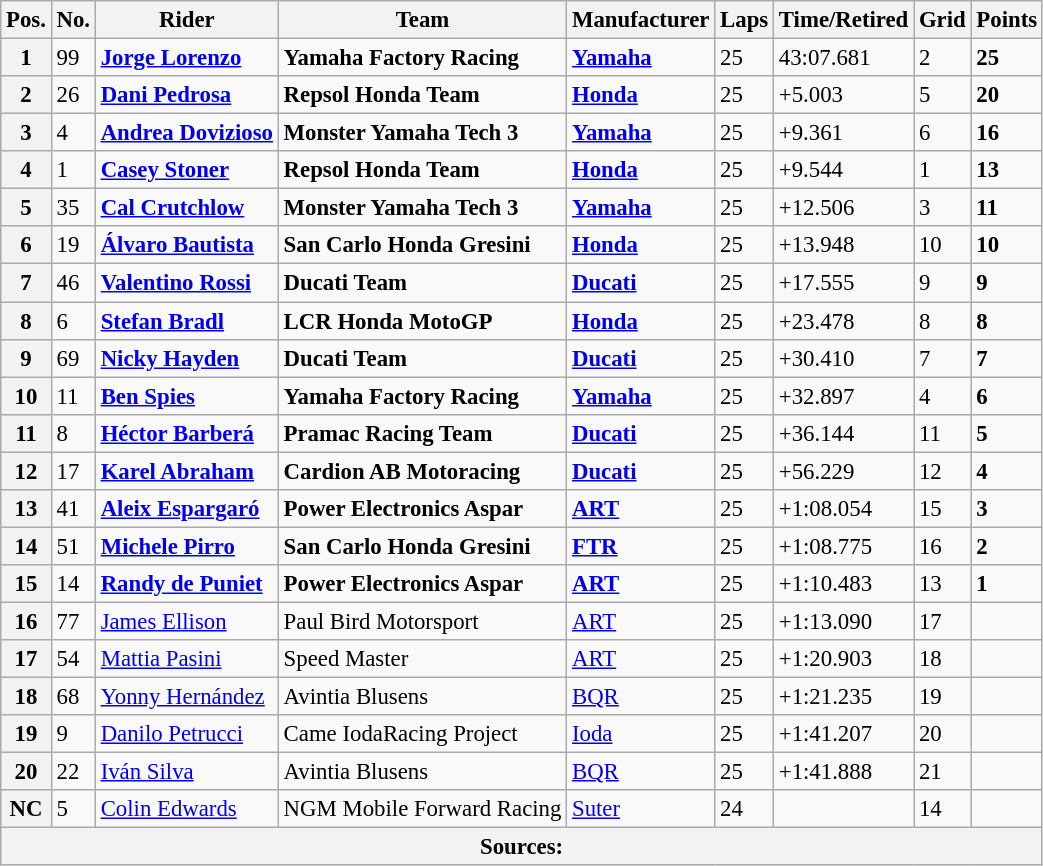<table class="wikitable" style="font-size: 95%;">
<tr>
<th>Pos.</th>
<th>No.</th>
<th>Rider</th>
<th>Team</th>
<th>Manufacturer</th>
<th>Laps</th>
<th>Time/Retired</th>
<th>Grid</th>
<th>Points</th>
</tr>
<tr>
<th>1</th>
<td>99</td>
<td> <strong><a href='#'>Jorge Lorenzo</a></strong></td>
<td><strong>Yamaha Factory Racing</strong></td>
<td><strong><a href='#'>Yamaha</a></strong></td>
<td>25</td>
<td>43:07.681</td>
<td>2</td>
<td><strong>25</strong></td>
</tr>
<tr>
<th>2</th>
<td>26</td>
<td> <strong><a href='#'>Dani Pedrosa</a></strong></td>
<td><strong>Repsol Honda Team</strong></td>
<td><strong><a href='#'>Honda</a></strong></td>
<td>25</td>
<td>+5.003</td>
<td>5</td>
<td><strong>20</strong></td>
</tr>
<tr>
<th>3</th>
<td>4</td>
<td> <strong><a href='#'>Andrea Dovizioso</a></strong></td>
<td><strong>Monster Yamaha Tech 3</strong></td>
<td><strong><a href='#'>Yamaha</a></strong></td>
<td>25</td>
<td>+9.361</td>
<td>6</td>
<td><strong>16</strong></td>
</tr>
<tr>
<th>4</th>
<td>1</td>
<td> <strong><a href='#'>Casey Stoner</a></strong></td>
<td><strong>Repsol Honda Team</strong></td>
<td><strong><a href='#'>Honda</a></strong></td>
<td>25</td>
<td>+9.544</td>
<td>1</td>
<td><strong>13</strong></td>
</tr>
<tr>
<th>5</th>
<td>35</td>
<td> <strong><a href='#'>Cal Crutchlow</a></strong></td>
<td><strong>Monster Yamaha Tech 3</strong></td>
<td><strong><a href='#'>Yamaha</a></strong></td>
<td>25</td>
<td>+12.506</td>
<td>3</td>
<td><strong>11</strong></td>
</tr>
<tr>
<th>6</th>
<td>19</td>
<td> <strong><a href='#'>Álvaro Bautista</a></strong></td>
<td><strong>San Carlo Honda Gresini</strong></td>
<td><strong><a href='#'>Honda</a></strong></td>
<td>25</td>
<td>+13.948</td>
<td>10</td>
<td><strong>10</strong></td>
</tr>
<tr>
<th>7</th>
<td>46</td>
<td> <strong><a href='#'>Valentino Rossi</a></strong></td>
<td><strong>Ducati Team</strong></td>
<td><strong><a href='#'>Ducati</a></strong></td>
<td>25</td>
<td>+17.555</td>
<td>9</td>
<td><strong>9</strong></td>
</tr>
<tr>
<th>8</th>
<td>6</td>
<td> <strong><a href='#'>Stefan Bradl</a></strong></td>
<td><strong>LCR Honda MotoGP</strong></td>
<td><strong><a href='#'>Honda</a></strong></td>
<td>25</td>
<td>+23.478</td>
<td>8</td>
<td><strong>8</strong></td>
</tr>
<tr>
<th>9</th>
<td>69</td>
<td> <strong><a href='#'>Nicky Hayden</a></strong></td>
<td><strong>Ducati Team</strong></td>
<td><strong><a href='#'>Ducati</a></strong></td>
<td>25</td>
<td>+30.410</td>
<td>7</td>
<td><strong>7</strong></td>
</tr>
<tr>
<th>10</th>
<td>11</td>
<td> <strong><a href='#'>Ben Spies</a></strong></td>
<td><strong>Yamaha Factory Racing</strong></td>
<td><strong><a href='#'>Yamaha</a></strong></td>
<td>25</td>
<td>+32.897</td>
<td>4</td>
<td><strong>6</strong></td>
</tr>
<tr>
<th>11</th>
<td>8</td>
<td> <strong><a href='#'>Héctor Barberá</a></strong></td>
<td><strong>Pramac Racing Team</strong></td>
<td><strong><a href='#'>Ducati</a></strong></td>
<td>25</td>
<td>+36.144</td>
<td>11</td>
<td><strong>5</strong></td>
</tr>
<tr>
<th>12</th>
<td>17</td>
<td> <strong><a href='#'>Karel Abraham</a></strong></td>
<td><strong>Cardion AB Motoracing</strong></td>
<td><strong><a href='#'>Ducati</a></strong></td>
<td>25</td>
<td>+56.229</td>
<td>12</td>
<td><strong>4</strong></td>
</tr>
<tr>
<th>13</th>
<td>41</td>
<td> <strong><a href='#'>Aleix Espargaró</a></strong></td>
<td><strong>Power Electronics Aspar</strong></td>
<td><strong><a href='#'>ART</a></strong></td>
<td>25</td>
<td>+1:08.054</td>
<td>15</td>
<td><strong>3</strong></td>
</tr>
<tr>
<th>14</th>
<td>51</td>
<td> <strong><a href='#'>Michele Pirro</a></strong></td>
<td><strong>San Carlo Honda Gresini</strong></td>
<td><strong><a href='#'>FTR</a></strong></td>
<td>25</td>
<td>+1:08.775</td>
<td>16</td>
<td><strong>2</strong></td>
</tr>
<tr>
<th>15</th>
<td>14</td>
<td> <strong><a href='#'>Randy de Puniet</a></strong></td>
<td><strong>Power Electronics Aspar</strong></td>
<td><strong><a href='#'>ART</a></strong></td>
<td>25</td>
<td>+1:10.483</td>
<td>13</td>
<td><strong>1</strong></td>
</tr>
<tr>
<th>16</th>
<td>77</td>
<td> <a href='#'>James Ellison</a></td>
<td>Paul Bird Motorsport</td>
<td><a href='#'>ART</a></td>
<td>25</td>
<td>+1:13.090</td>
<td>17</td>
<td></td>
</tr>
<tr>
<th>17</th>
<td>54</td>
<td> <a href='#'>Mattia Pasini</a></td>
<td>Speed Master</td>
<td><a href='#'>ART</a></td>
<td>25</td>
<td>+1:20.903</td>
<td>18</td>
<td></td>
</tr>
<tr>
<th>18</th>
<td>68</td>
<td> <a href='#'>Yonny Hernández</a></td>
<td>Avintia Blusens</td>
<td><a href='#'>BQR</a></td>
<td>25</td>
<td>+1:21.235</td>
<td>19</td>
<td></td>
</tr>
<tr>
<th>19</th>
<td>9</td>
<td> <a href='#'>Danilo Petrucci</a></td>
<td>Came IodaRacing Project</td>
<td><a href='#'>Ioda</a></td>
<td>25</td>
<td>+1:41.207</td>
<td>20</td>
<td></td>
</tr>
<tr>
<th>20</th>
<td>22</td>
<td> <a href='#'>Iván Silva</a></td>
<td>Avintia Blusens</td>
<td><a href='#'>BQR</a></td>
<td>25</td>
<td>+1:41.888</td>
<td>21</td>
<td></td>
</tr>
<tr>
<th>NC</th>
<td>5</td>
<td> <a href='#'>Colin Edwards</a></td>
<td>NGM Mobile Forward Racing</td>
<td><a href='#'>Suter</a></td>
<td>24</td>
<td></td>
<td>14</td>
<td></td>
</tr>
<tr>
<th colspan=9>Sources: </th>
</tr>
</table>
